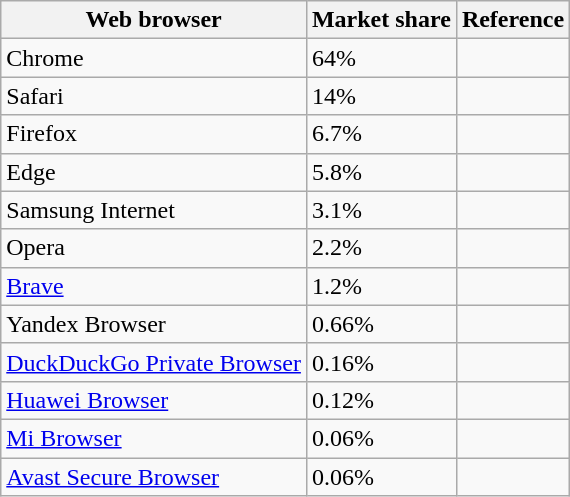<table class="wikitable sortable">
<tr>
<th>Web browser</th>
<th>Market share</th>
<th>Reference</th>
</tr>
<tr>
<td>Chrome</td>
<td>64%</td>
<td></td>
</tr>
<tr>
<td>Safari</td>
<td>14%</td>
<td></td>
</tr>
<tr>
<td>Firefox</td>
<td>6.7%</td>
<td></td>
</tr>
<tr>
<td>Edge</td>
<td>5.8%</td>
<td></td>
</tr>
<tr>
<td>Samsung Internet</td>
<td>3.1%</td>
<td></td>
</tr>
<tr>
<td>Opera</td>
<td>2.2%</td>
<td></td>
</tr>
<tr>
<td><a href='#'>Brave</a></td>
<td>1.2%</td>
<td></td>
</tr>
<tr>
<td>Yandex Browser</td>
<td>0.66%</td>
<td></td>
</tr>
<tr>
<td><a href='#'>DuckDuckGo Private Browser</a></td>
<td>0.16%</td>
<td></td>
</tr>
<tr>
<td><a href='#'>Huawei Browser</a></td>
<td>0.12%</td>
<td></td>
</tr>
<tr>
<td><a href='#'>Mi Browser</a></td>
<td>0.06%</td>
<td></td>
</tr>
<tr>
<td><a href='#'>Avast Secure Browser</a></td>
<td>0.06%</td>
<td></td>
</tr>
</table>
